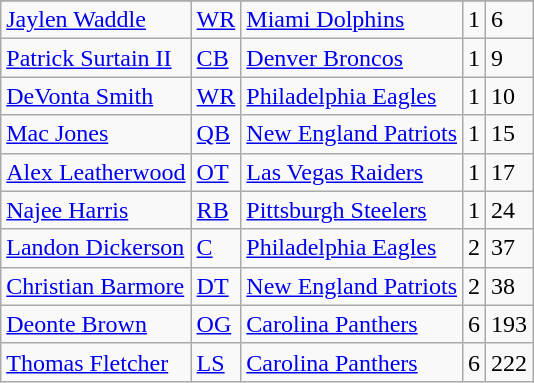<table class="wikitable">
<tr>
</tr>
<tr>
<td><a href='#'>Jaylen Waddle</a></td>
<td><a href='#'>WR</a></td>
<td><a href='#'>Miami Dolphins</a></td>
<td>1</td>
<td>6</td>
</tr>
<tr>
<td><a href='#'>Patrick Surtain II</a></td>
<td><a href='#'>CB</a></td>
<td><a href='#'>Denver Broncos</a></td>
<td>1</td>
<td>9</td>
</tr>
<tr>
<td><a href='#'>DeVonta Smith</a></td>
<td><a href='#'>WR</a></td>
<td><a href='#'>Philadelphia Eagles</a></td>
<td>1</td>
<td>10</td>
</tr>
<tr>
<td><a href='#'>Mac Jones</a></td>
<td><a href='#'>QB</a></td>
<td><a href='#'>New England Patriots</a></td>
<td>1</td>
<td>15</td>
</tr>
<tr>
<td><a href='#'>Alex Leatherwood</a></td>
<td><a href='#'>OT</a></td>
<td><a href='#'>Las Vegas Raiders</a></td>
<td>1</td>
<td>17</td>
</tr>
<tr>
<td><a href='#'>Najee Harris</a></td>
<td><a href='#'>RB</a></td>
<td><a href='#'>Pittsburgh Steelers</a></td>
<td>1</td>
<td>24</td>
</tr>
<tr>
<td><a href='#'>Landon Dickerson</a></td>
<td><a href='#'>C</a></td>
<td><a href='#'>Philadelphia Eagles</a></td>
<td>2</td>
<td>37</td>
</tr>
<tr>
<td><a href='#'>Christian Barmore</a></td>
<td><a href='#'>DT</a></td>
<td><a href='#'>New England Patriots</a></td>
<td>2</td>
<td>38</td>
</tr>
<tr>
<td><a href='#'>Deonte Brown</a></td>
<td><a href='#'>OG</a></td>
<td><a href='#'>Carolina Panthers</a></td>
<td>6</td>
<td>193</td>
</tr>
<tr>
<td><a href='#'>Thomas Fletcher</a></td>
<td><a href='#'>LS</a></td>
<td><a href='#'>Carolina Panthers</a></td>
<td>6</td>
<td>222</td>
</tr>
</table>
